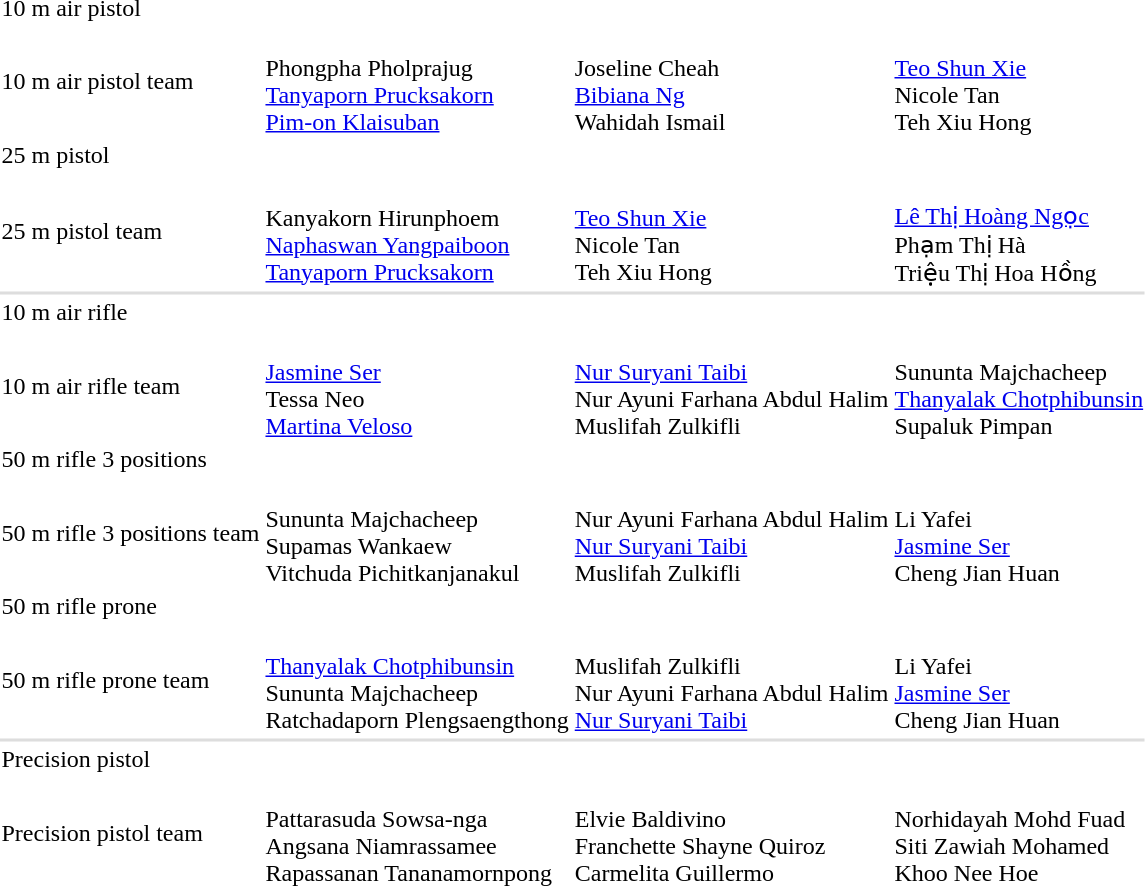<table>
<tr>
<td>10 m air pistol</td>
<td></td>
<td></td>
<td></td>
</tr>
<tr>
<td>10 m air pistol team</td>
<td><br>Phongpha Pholprajug<br><a href='#'>Tanyaporn Prucksakorn</a><br><a href='#'>Pim-on Klaisuban</a></td>
<td><br>Joseline Cheah<br><a href='#'>Bibiana Ng</a><br>Wahidah Ismail</td>
<td><br><a href='#'>Teo Shun Xie</a><br>Nicole Tan<br>Teh Xiu Hong</td>
</tr>
<tr>
<td>25 m pistol</td>
<td></td>
<td></td>
<td></td>
</tr>
<tr>
<td>25 m pistol team</td>
<td><br>Kanyakorn Hirunphoem<br><a href='#'>Naphaswan Yangpaiboon</a><br><a href='#'>Tanyaporn Prucksakorn</a></td>
<td><br><a href='#'>Teo Shun Xie</a><br>Nicole Tan<br>Teh Xiu Hong</td>
<td><br><a href='#'>Lê Thị Hoàng Ngọc</a><br>Phạm Thị Hà<br>Triệu Thị Hoa Hồng</td>
</tr>
<tr bgcolor=#dddddd>
<td colspan=4></td>
</tr>
<tr>
<td>10 m air rifle</td>
<td></td>
<td></td>
<td nowrap></td>
</tr>
<tr>
<td>10 m air rifle team</td>
<td><br><a href='#'>Jasmine Ser</a><br>Tessa Neo<br><a href='#'>Martina Veloso</a></td>
<td><br><a href='#'>Nur Suryani Taibi</a><br>Nur Ayuni Farhana Abdul Halim<br>Muslifah Zulkifli</td>
<td><br>Sununta Majchacheep<br><a href='#'>Thanyalak Chotphibunsin</a><br>Supaluk Pimpan</td>
</tr>
<tr>
<td>50 m rifle 3 positions</td>
<td></td>
<td></td>
<td></td>
</tr>
<tr>
<td>50 m rifle 3 positions team</td>
<td><br>Sununta Majchacheep<br>Supamas Wankaew<br>Vitchuda Pichitkanjanakul</td>
<td><br>Nur Ayuni Farhana Abdul Halim<br><a href='#'>Nur Suryani Taibi</a><br>Muslifah Zulkifli</td>
<td><br>Li Yafei<br><a href='#'>Jasmine Ser</a><br>Cheng Jian Huan</td>
</tr>
<tr>
<td>50 m rifle prone</td>
<td></td>
<td></td>
<td></td>
</tr>
<tr>
<td>50 m rifle prone team</td>
<td nowrap><br><a href='#'>Thanyalak Chotphibunsin</a><br>Sununta Majchacheep<br>Ratchadaporn Plengsaengthong</td>
<td nowrap><br>Muslifah Zulkifli<br>Nur Ayuni Farhana Abdul Halim<br><a href='#'>Nur Suryani Taibi</a></td>
<td><br>Li Yafei<br><a href='#'>Jasmine Ser</a><br>Cheng Jian Huan</td>
</tr>
<tr bgcolor=#dddddd>
<td colspan=4></td>
</tr>
<tr>
<td>Precision pistol</td>
<td></td>
<td></td>
<td></td>
</tr>
<tr>
<td>Precision pistol team</td>
<td><br>Pattarasuda Sowsa-nga<br>Angsana Niamrassamee<br>Rapassanan Tananamornpong</td>
<td><br>Elvie Baldivino<br>Franchette Shayne Quiroz<br>Carmelita Guillermo</td>
<td><br>Norhidayah Mohd Fuad<br>Siti Zawiah Mohamed<br>Khoo Nee Hoe</td>
</tr>
</table>
